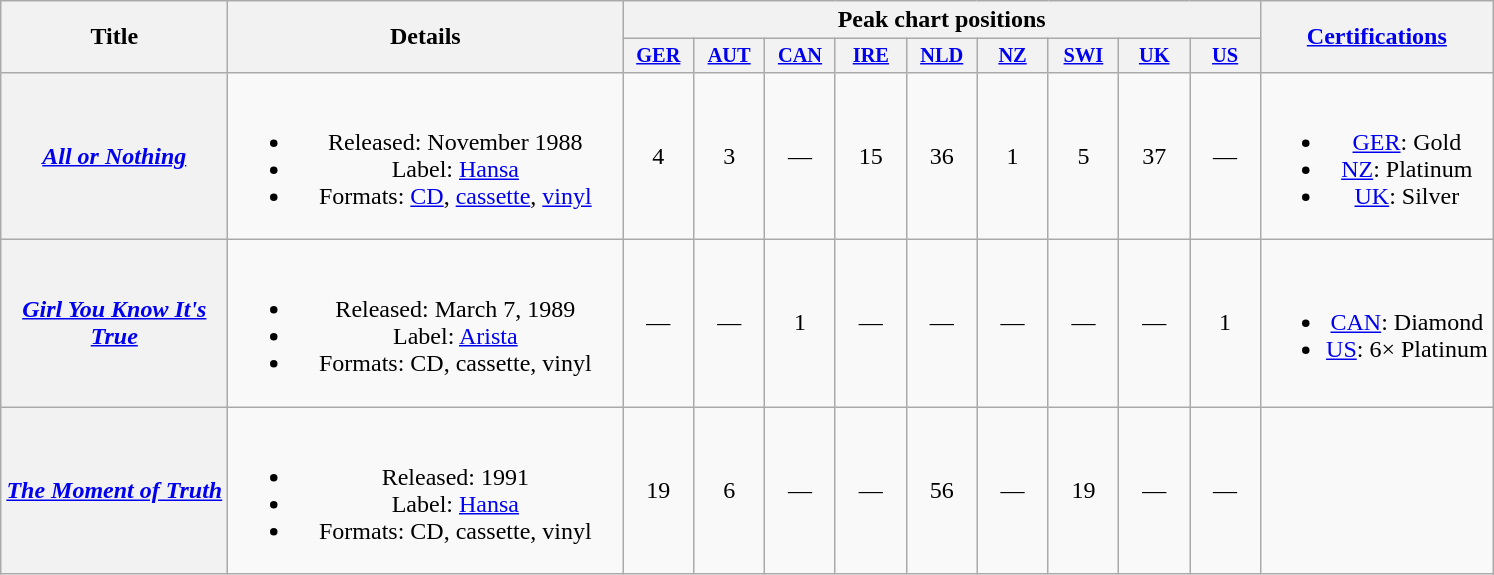<table class="wikitable plainrowheaders" style="text-align:center;" border="1">
<tr>
<th scope="col" rowspan="2" style="width:9em;">Title</th>
<th scope="col" rowspan="2" style="width:16em;">Details</th>
<th scope="col" colspan="9">Peak chart positions</th>
<th scope="col" rowspan="2"><a href='#'>Certifications</a></th>
</tr>
<tr>
<th scope="col" style="width:3em;font-size:85%;"><a href='#'>GER</a><br></th>
<th scope="col" style="width:3em;font-size:85%;"><a href='#'>AUT</a><br></th>
<th scope="col" style="width:3em;font-size:85%;"><a href='#'>CAN</a><br></th>
<th scope="col" style="width:3em;font-size:85%;"><a href='#'>IRE</a></th>
<th scope="col" style="width:3em;font-size:85%;"><a href='#'>NLD</a><br></th>
<th scope="col" style="width:3em;font-size:85%;"><a href='#'>NZ</a><br></th>
<th scope="col" style="width:3em;font-size:85%;"><a href='#'>SWI</a><br></th>
<th scope="col" style="width:3em;font-size:85%;"><a href='#'>UK</a><br></th>
<th scope="col" style="width:3em;font-size:85%;"><a href='#'>US</a><br></th>
</tr>
<tr>
<th scope="row"><em><a href='#'>All or Nothing</a></em></th>
<td><br><ul><li>Released: November 1988</li><li>Label: <a href='#'>Hansa</a></li><li>Formats: <a href='#'>CD</a>, <a href='#'>cassette</a>, <a href='#'>vinyl</a></li></ul></td>
<td>4</td>
<td>3</td>
<td>—</td>
<td>15</td>
<td>36</td>
<td>1</td>
<td>5</td>
<td>37</td>
<td>—</td>
<td><br><ul><li><a href='#'>GER</a>: Gold</li><li><a href='#'>NZ</a>: Platinum</li><li><a href='#'>UK</a>: Silver</li></ul></td>
</tr>
<tr>
<th scope="row"><em><a href='#'>Girl You Know It's True</a></em></th>
<td><br><ul><li>Released: March 7, 1989</li><li>Label: <a href='#'>Arista</a></li><li>Formats: CD, cassette, vinyl</li></ul></td>
<td>—</td>
<td>—</td>
<td>1</td>
<td>—</td>
<td>—</td>
<td>—</td>
<td>—</td>
<td>—</td>
<td>1</td>
<td><br><ul><li><a href='#'>CAN</a>: Diamond</li><li><a href='#'>US</a>: 6× Platinum</li></ul></td>
</tr>
<tr>
<th scope="row"><em><a href='#'>The Moment of Truth</a></em></th>
<td><br><ul><li>Released: 1991</li><li>Label: <a href='#'>Hansa</a></li><li>Formats: CD, cassette, vinyl</li></ul></td>
<td>19</td>
<td>6</td>
<td>—</td>
<td>—</td>
<td>56</td>
<td>—</td>
<td>19</td>
<td>—</td>
<td>—</td>
<td></td>
</tr>
</table>
